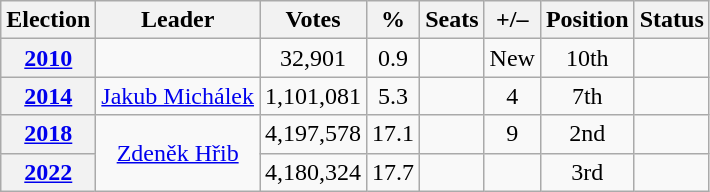<table class="wikitable" style="text-align:center">
<tr>
<th>Election</th>
<th>Leader</th>
<th>Votes</th>
<th>%</th>
<th>Seats</th>
<th>+/–</th>
<th>Position</th>
<th>Status</th>
</tr>
<tr>
<th><a href='#'>2010</a></th>
<td></td>
<td>32,901</td>
<td>0.9</td>
<td></td>
<td>New</td>
<td> 10th</td>
<td></td>
</tr>
<tr>
<th><a href='#'>2014</a></th>
<td><a href='#'>Jakub Michálek</a></td>
<td>1,101,081</td>
<td>5.3</td>
<td></td>
<td> 4</td>
<td> 7th</td>
<td></td>
</tr>
<tr>
<th><a href='#'>2018</a></th>
<td rowspan=2><a href='#'>Zdeněk Hřib</a></td>
<td>4,197,578</td>
<td>17.1</td>
<td></td>
<td> 9</td>
<td> 2nd</td>
<td></td>
</tr>
<tr>
<th><a href='#'>2022</a></th>
<td>4,180,324</td>
<td>17.7</td>
<td></td>
<td></td>
<td> 3rd</td>
<td></td>
</tr>
</table>
